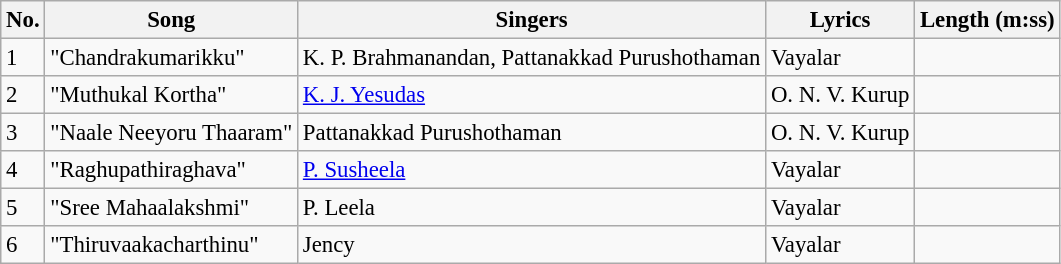<table class="wikitable" style="font-size:95%;">
<tr>
<th>No.</th>
<th>Song</th>
<th>Singers</th>
<th>Lyrics</th>
<th>Length (m:ss)</th>
</tr>
<tr>
<td>1</td>
<td>"Chandrakumarikku"</td>
<td>K. P. Brahmanandan, Pattanakkad Purushothaman</td>
<td>Vayalar</td>
<td></td>
</tr>
<tr>
<td>2</td>
<td>"Muthukal Kortha"</td>
<td><a href='#'>K. J. Yesudas</a></td>
<td>O. N. V. Kurup</td>
<td></td>
</tr>
<tr>
<td>3</td>
<td>"Naale Neeyoru Thaaram"</td>
<td>Pattanakkad Purushothaman</td>
<td>O. N. V. Kurup</td>
<td></td>
</tr>
<tr>
<td>4</td>
<td>"Raghupathiraghava"</td>
<td><a href='#'>P. Susheela</a></td>
<td>Vayalar</td>
<td></td>
</tr>
<tr>
<td>5</td>
<td>"Sree Mahaalakshmi"</td>
<td>P. Leela</td>
<td>Vayalar</td>
<td></td>
</tr>
<tr>
<td>6</td>
<td>"Thiruvaakacharthinu"</td>
<td>Jency</td>
<td>Vayalar</td>
<td></td>
</tr>
</table>
